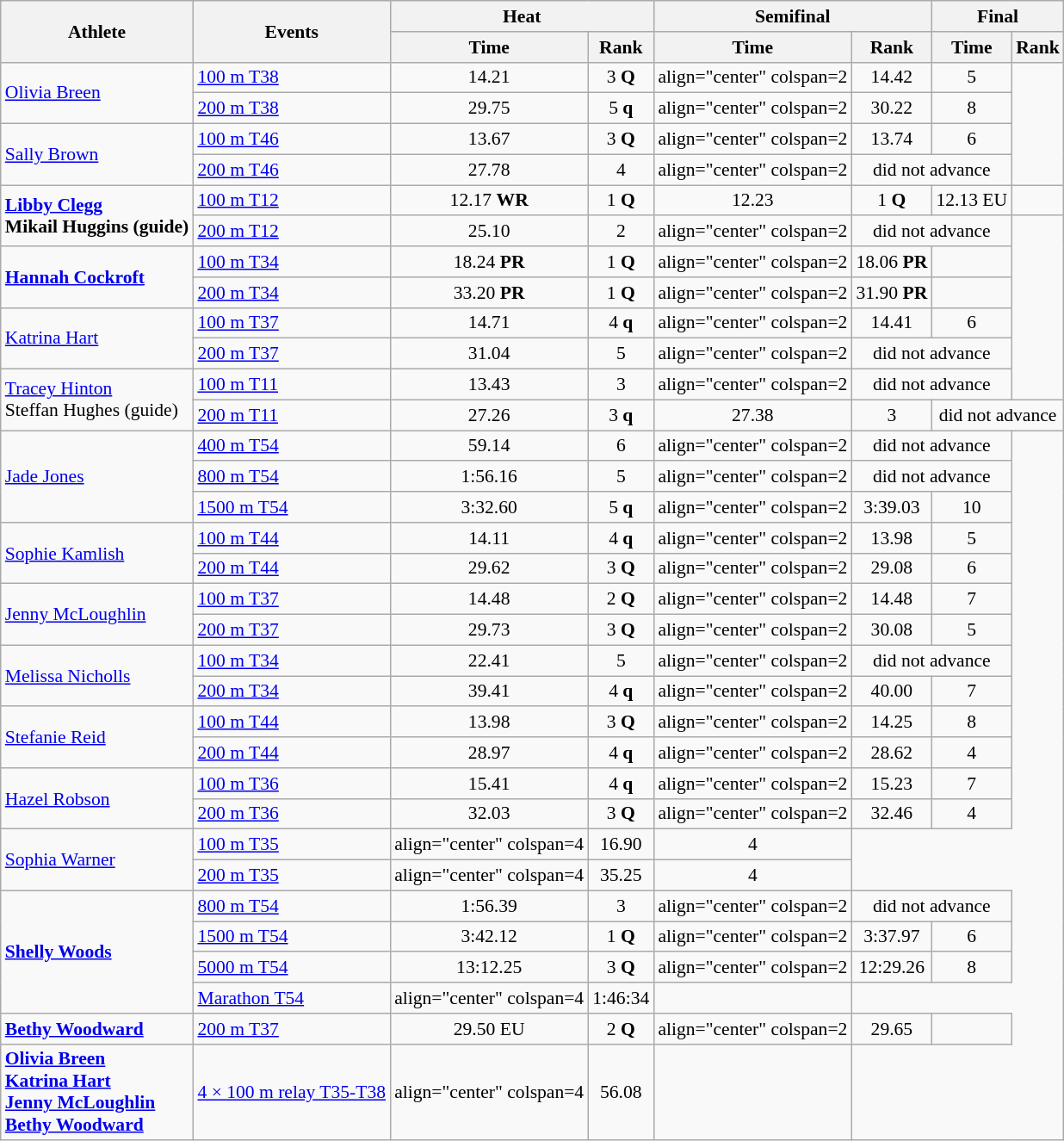<table class=wikitable style="font-size:90%">
<tr>
<th rowspan="2">Athlete</th>
<th rowspan="2">Events</th>
<th colspan="2">Heat</th>
<th colspan="2">Semifinal</th>
<th colspan="2">Final</th>
</tr>
<tr>
<th>Time</th>
<th>Rank</th>
<th>Time</th>
<th>Rank</th>
<th>Time</th>
<th>Rank</th>
</tr>
<tr>
<td rowspan=2><a href='#'>Olivia Breen</a></td>
<td><a href='#'>100 m T38</a></td>
<td align="center">14.21</td>
<td align="center">3 <strong>Q</strong></td>
<td>align="center" colspan=2 </td>
<td align="center">14.42</td>
<td align="center">5</td>
</tr>
<tr>
<td><a href='#'>200 m T38</a></td>
<td align="center">29.75</td>
<td align="center">5 <strong>q</strong></td>
<td>align="center" colspan=2 </td>
<td align="center">30.22</td>
<td align="center">8</td>
</tr>
<tr>
<td rowspan=2><a href='#'>Sally Brown</a></td>
<td><a href='#'>100 m T46</a></td>
<td align="center">13.67</td>
<td align="center">3 <strong>Q</strong></td>
<td>align="center" colspan=2 </td>
<td align="center">13.74</td>
<td align="center">6</td>
</tr>
<tr>
<td><a href='#'>200 m T46</a></td>
<td align="center">27.78</td>
<td align="center">4</td>
<td>align="center" colspan=2 </td>
<td align="center" colspan=2>did not advance</td>
</tr>
<tr>
<td rowspan=2><strong><a href='#'>Libby Clegg</a><br>Mikail Huggins (guide)</strong></td>
<td><a href='#'>100 m T12</a></td>
<td align="center">12.17 <strong>WR</strong></td>
<td align="center">1 <strong>Q</strong></td>
<td align="center">12.23</td>
<td align="center">1 <strong>Q</strong></td>
<td align="center">12.13 EU</td>
<td align="center"></td>
</tr>
<tr>
<td><a href='#'>200 m T12</a></td>
<td align="center">25.10</td>
<td align="center">2</td>
<td>align="center" colspan=2 </td>
<td align="center" colspan=2>did not advance</td>
</tr>
<tr>
<td rowspan=2><strong><a href='#'>Hannah Cockroft</a></strong></td>
<td><a href='#'>100 m T34</a></td>
<td align="center">18.24 <strong>PR</strong></td>
<td align="center">1 <strong>Q</strong></td>
<td>align="center" colspan=2 </td>
<td align="center">18.06 <strong>PR</strong></td>
<td align="center"></td>
</tr>
<tr>
<td><a href='#'>200 m T34</a></td>
<td align="center">33.20 <strong>PR</strong></td>
<td align="center">1 <strong>Q</strong></td>
<td>align="center" colspan=2 </td>
<td align="center">31.90 <strong>PR</strong></td>
<td align="center"></td>
</tr>
<tr>
<td rowspan=2><a href='#'>Katrina Hart</a></td>
<td><a href='#'>100 m T37</a></td>
<td align="center">14.71</td>
<td align="center">4 <strong>q</strong></td>
<td>align="center" colspan=2 </td>
<td align="center">14.41</td>
<td align="center">6</td>
</tr>
<tr>
<td><a href='#'>200 m T37</a></td>
<td align="center">31.04</td>
<td align="center">5</td>
<td>align="center" colspan=2 </td>
<td align="center" colspan=2>did not advance</td>
</tr>
<tr>
<td rowspan=2><a href='#'>Tracey Hinton</a><br>Steffan Hughes (guide)</td>
<td><a href='#'>100 m T11</a></td>
<td align="center">13.43</td>
<td align="center">3</td>
<td>align="center" colspan=2 </td>
<td align="center" colspan=2>did not advance</td>
</tr>
<tr>
<td><a href='#'>200 m T11</a></td>
<td align="center">27.26</td>
<td align="center">3 <strong>q</strong></td>
<td align="center">27.38</td>
<td align="center">3</td>
<td align="center" colspan=2>did not advance</td>
</tr>
<tr>
<td rowspan=3><a href='#'>Jade Jones</a></td>
<td><a href='#'>400 m T54</a></td>
<td align="center">59.14</td>
<td align="center">6</td>
<td>align="center" colspan=2 </td>
<td align="center" colspan=2>did not advance</td>
</tr>
<tr>
<td><a href='#'>800 m T54</a></td>
<td align="center">1:56.16</td>
<td align="center">5</td>
<td>align="center" colspan=2 </td>
<td align="center" colspan=2>did not advance</td>
</tr>
<tr>
<td><a href='#'>1500 m T54</a></td>
<td align="center">3:32.60</td>
<td align="center">5 <strong>q</strong></td>
<td>align="center" colspan=2 </td>
<td align="center">3:39.03</td>
<td align="center">10</td>
</tr>
<tr>
<td rowspan=2><a href='#'>Sophie Kamlish</a></td>
<td><a href='#'>100 m T44</a></td>
<td align="center">14.11</td>
<td align="center">4 <strong>q</strong></td>
<td>align="center" colspan=2 </td>
<td align="center">13.98</td>
<td align="center">5</td>
</tr>
<tr>
<td><a href='#'>200 m T44</a></td>
<td align="center">29.62</td>
<td align="center">3 <strong>Q</strong></td>
<td>align="center" colspan=2 </td>
<td align="center">29.08</td>
<td align="center">6</td>
</tr>
<tr>
<td rowspan=2><a href='#'>Jenny McLoughlin</a></td>
<td><a href='#'>100 m T37</a></td>
<td align="center">14.48</td>
<td align="center">2 <strong>Q</strong></td>
<td>align="center" colspan=2 </td>
<td align="center">14.48</td>
<td align="center">7</td>
</tr>
<tr>
<td><a href='#'>200 m T37</a></td>
<td align="center">29.73</td>
<td align="center">3 <strong>Q</strong></td>
<td>align="center" colspan=2 </td>
<td align="center">30.08</td>
<td align="center">5</td>
</tr>
<tr>
<td rowspan=2><a href='#'>Melissa Nicholls</a></td>
<td><a href='#'>100 m T34</a></td>
<td align="center">22.41</td>
<td align="center">5</td>
<td>align="center" colspan=2 </td>
<td align="center" colspan=2>did not advance</td>
</tr>
<tr>
<td><a href='#'>200 m T34</a></td>
<td align="center">39.41</td>
<td align="center">4 <strong>q</strong></td>
<td>align="center" colspan=2 </td>
<td align="center">40.00</td>
<td align="center">7</td>
</tr>
<tr>
<td rowspan=2><a href='#'>Stefanie Reid</a></td>
<td><a href='#'>100 m T44</a></td>
<td align="center">13.98</td>
<td align="center">3 <strong>Q</strong></td>
<td>align="center" colspan=2 </td>
<td align="center">14.25</td>
<td align="center">8</td>
</tr>
<tr>
<td><a href='#'>200 m T44</a></td>
<td align="center">28.97</td>
<td align="center">4 <strong>q</strong></td>
<td>align="center" colspan=2 </td>
<td align="center">28.62</td>
<td align="center">4</td>
</tr>
<tr>
<td rowspan=2><a href='#'>Hazel Robson</a></td>
<td><a href='#'>100 m T36</a></td>
<td align="center">15.41</td>
<td align="center">4 <strong>q</strong></td>
<td>align="center" colspan=2 </td>
<td align="center">15.23</td>
<td align="center">7</td>
</tr>
<tr>
<td><a href='#'>200 m T36</a></td>
<td align="center">32.03</td>
<td align="center">3 <strong>Q</strong></td>
<td>align="center" colspan=2 </td>
<td align="center">32.46</td>
<td align="center">4</td>
</tr>
<tr>
<td rowspan=2><a href='#'>Sophia Warner</a></td>
<td><a href='#'>100 m T35</a></td>
<td>align="center" colspan=4 </td>
<td align="center">16.90</td>
<td align="center">4</td>
</tr>
<tr>
<td><a href='#'>200 m T35</a></td>
<td>align="center" colspan=4 </td>
<td align="center">35.25</td>
<td align="center">4</td>
</tr>
<tr>
<td rowspan=4><strong><a href='#'>Shelly Woods</a></strong></td>
<td><a href='#'>800 m T54</a></td>
<td align="center">1:56.39</td>
<td align="center">3</td>
<td>align="center" colspan=2 </td>
<td align="center" colspan=2>did not advance</td>
</tr>
<tr>
<td><a href='#'>1500 m T54</a></td>
<td align="center">3:42.12</td>
<td align="center">1 <strong>Q</strong></td>
<td>align="center" colspan=2 </td>
<td align="center">3:37.97</td>
<td align="center">6</td>
</tr>
<tr>
<td><a href='#'>5000 m T54</a></td>
<td align="center">13:12.25</td>
<td align="center">3 <strong>Q</strong></td>
<td>align="center" colspan=2 </td>
<td align="center">12:29.26</td>
<td align="center">8</td>
</tr>
<tr>
<td><a href='#'>Marathon T54</a></td>
<td>align="center" colspan=4 </td>
<td align="center">1:46:34</td>
<td align="center"></td>
</tr>
<tr>
<td><strong><a href='#'>Bethy Woodward</a></strong></td>
<td><a href='#'>200 m T37</a></td>
<td align="center">29.50 EU</td>
<td align="center">2 <strong>Q</strong></td>
<td>align="center" colspan=2 </td>
<td align="center">29.65</td>
<td align="center"></td>
</tr>
<tr>
<td><strong><a href='#'>Olivia Breen</a><br><a href='#'>Katrina Hart</a><br><a href='#'>Jenny McLoughlin</a><br><a href='#'>Bethy Woodward</a></strong></td>
<td><a href='#'>4 × 100 m relay T35-T38</a></td>
<td>align="center" colspan=4 </td>
<td align="center">56.08</td>
<td align="center"></td>
</tr>
</table>
